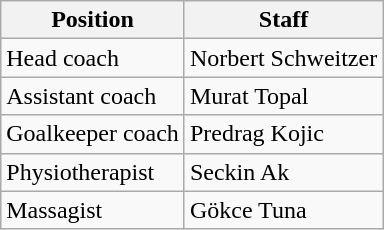<table class="wikitable" style="text-align:center;">
<tr>
<th>Position</th>
<th>Staff</th>
</tr>
<tr>
<td style="text-align:left;">Head coach</td>
<td style="text-align:left;"> Norbert Schweitzer</td>
</tr>
<tr>
<td style="text-align:left;">Assistant coach</td>
<td style="text-align:left;"> Murat Topal</td>
</tr>
<tr>
<td style="text-align:left;">Goalkeeper coach</td>
<td style="text-align:left;"> Predrag Kojic</td>
</tr>
<tr>
<td style="text-align:left;">Physiotherapist</td>
<td style="text-align:left;"> Seckin Ak</td>
</tr>
<tr>
<td style="text-align:left;">Massagist</td>
<td style="text-align:left;"> Gökce Tuna</td>
</tr>
</table>
